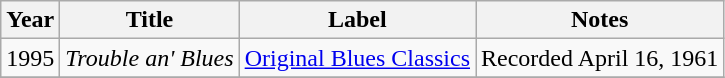<table class="wikitable">
<tr>
<th>Year</th>
<th>Title</th>
<th>Label</th>
<th>Notes</th>
</tr>
<tr>
<td>1995</td>
<td><em>Trouble an' Blues</em></td>
<td><a href='#'>Original Blues Classics</a></td>
<td>Recorded April 16, 1961</td>
</tr>
<tr>
</tr>
</table>
